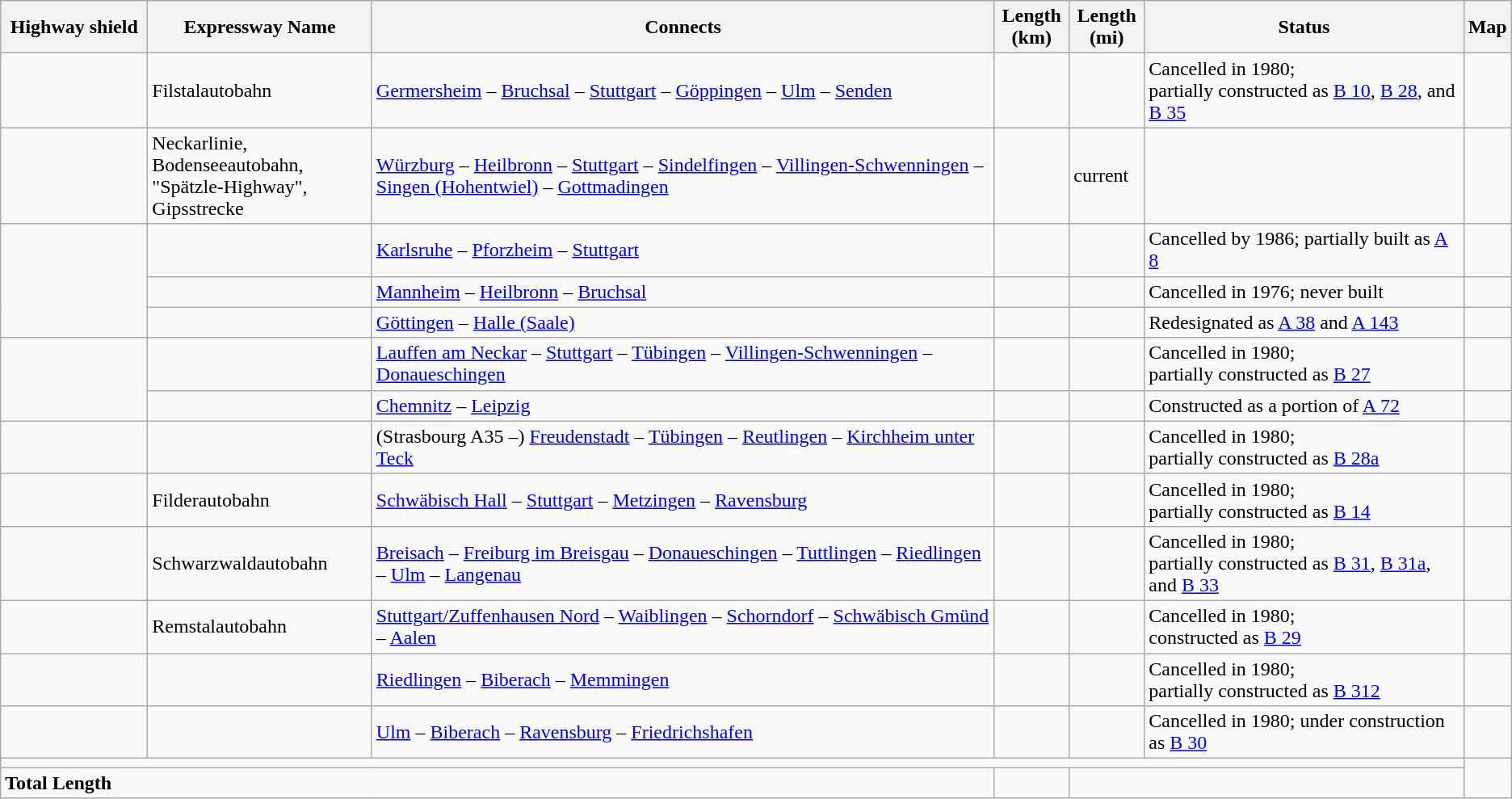<table class="wikitable">
<tr>
<th style="width:10%;">Highway shield</th>
<th style="width:15%;">Expressway Name</th>
<th style="width:43%;">Connects</th>
<th style="width:5%;">Length<br>(km)</th>
<th style="width:5%;">Length<br>(mi)</th>
<th style="width:25%;">Status</th>
<th style="width:100px;">Map</th>
</tr>
<tr>
<td></td>
<td>Filstalautobahn</td>
<td><a href='#'>Germersheim</a> – <a href='#'>Bruchsal</a> – <a href='#'>Stuttgart</a> – <a href='#'>Göppingen</a> – <a href='#'>Ulm</a> – <a href='#'>Senden</a></td>
<td></td>
<td></td>
<td>Cancelled in 1980;<br>partially constructed as <a href='#'>B 10</a>, <a href='#'>B 28</a>, and <a href='#'>B 35</a></td>
<td></td>
</tr>
<tr>
<td></td>
<td>Neckarlinie, Bodenseeautobahn, "Spätzle-Highway", Gipsstrecke</td>
<td><a href='#'>Würzburg</a> – <a href='#'>Heilbronn</a> – <a href='#'>Stuttgart</a> – <a href='#'>Sindelfingen</a> – <a href='#'>Villingen-Schwenningen</a> – <a href='#'>Singen (Hohentwiel)</a> – <a href='#'>Gottmadingen</a></td>
<td></td>
<td>current</td>
<td></td>
</tr>
<tr>
<td rowspan="3"></td>
<td></td>
<td><a href='#'>Karlsruhe</a> – <a href='#'>Pforzheim</a> – <a href='#'>Stuttgart</a></td>
<td></td>
<td></td>
<td>Cancelled by 1986; partially built as <a href='#'>A 8</a></td>
<td></td>
</tr>
<tr>
<td></td>
<td><a href='#'>Mannheim</a> – <a href='#'>Heilbronn</a> – <a href='#'>Bruchsal</a></td>
<td></td>
<td></td>
<td>Cancelled in 1976; never built</td>
<td></td>
</tr>
<tr>
<td></td>
<td><a href='#'>Göttingen</a> – <a href='#'>Halle (Saale)</a></td>
<td></td>
<td></td>
<td>Redesignated as <a href='#'>A 38</a> and <a href='#'>A 143</a></td>
<td></td>
</tr>
<tr>
<td rowspan="2"></td>
<td></td>
<td><a href='#'>Lauffen am Neckar</a> – <a href='#'>Stuttgart</a> – <a href='#'>Tübingen</a> – <a href='#'>Villingen-Schwenningen</a> – <a href='#'>Donaueschingen</a></td>
<td></td>
<td></td>
<td>Cancelled in 1980;<br>partially constructed as <a href='#'>B 27</a></td>
<td></td>
</tr>
<tr>
<td></td>
<td><a href='#'>Chemnitz</a> – <a href='#'>Leipzig</a></td>
<td></td>
<td></td>
<td>Constructed as a portion of <a href='#'>A 72</a></td>
<td></td>
</tr>
<tr>
<td></td>
<td></td>
<td>(Strasbourg A35 –) <a href='#'>Freudenstadt</a> – <a href='#'>Tübingen</a> – <a href='#'>Reutlingen</a> – <a href='#'>Kirchheim unter Teck</a></td>
<td></td>
<td></td>
<td>Cancelled in 1980;<br>partially constructed as <a href='#'>B 28a</a></td>
<td></td>
</tr>
<tr>
<td></td>
<td>Filderautobahn</td>
<td><a href='#'>Schwäbisch Hall</a> – <a href='#'>Stuttgart</a> – <a href='#'>Metzingen</a> – <a href='#'>Ravensburg</a></td>
<td></td>
<td></td>
<td>Cancelled in 1980;<br>partially constructed as <a href='#'>B 14</a></td>
<td></td>
</tr>
<tr>
<td></td>
<td>Schwarzwaldautobahn</td>
<td><a href='#'>Breisach</a> – <a href='#'>Freiburg im Breisgau</a> – <a href='#'>Donaueschingen</a> – <a href='#'>Tuttlingen</a> – <a href='#'>Riedlingen</a> – <a href='#'>Ulm</a> – <a href='#'>Langenau</a></td>
<td></td>
<td></td>
<td>Cancelled in 1980;<br>partially constructed as <a href='#'>B 31</a>, <a href='#'>B 31a</a>, and <a href='#'>B 33</a></td>
<td></td>
</tr>
<tr>
<td></td>
<td>Remstalautobahn</td>
<td><a href='#'>Stuttgart/Zuffenhausen Nord</a> – <a href='#'>Waiblingen</a> – <a href='#'>Schorndorf</a> – <a href='#'>Schwäbisch Gmünd</a> – <a href='#'>Aalen</a></td>
<td></td>
<td></td>
<td>Cancelled in 1980;<br> constructed as <a href='#'>B 29</a></td>
<td></td>
</tr>
<tr>
<td></td>
<td></td>
<td><a href='#'>Riedlingen</a> – <a href='#'>Biberach</a> – <a href='#'>Memmingen</a></td>
<td></td>
<td></td>
<td>Cancelled in 1980;<br>partially constructed as <a href='#'>B 312</a></td>
<td></td>
</tr>
<tr>
<td></td>
<td></td>
<td><a href='#'>Ulm</a> – <a href='#'>Biberach</a> – <a href='#'>Ravensburg</a> – <a href='#'>Friedrichshafen</a></td>
<td></td>
<td></td>
<td>Cancelled in 1980; under construction as <a href='#'>B 30</a></td>
<td></td>
</tr>
<tr>
<td colspan="6"></td>
</tr>
<tr style="font-weight:bold;">
<td colspan="3">Total Length</td>
<td></td>
<td colspan="2"></td>
</tr>
</table>
